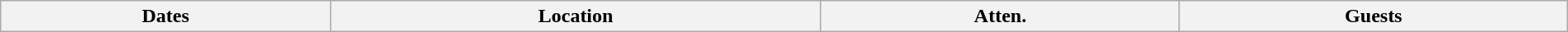<table class="wikitable" width="100%">
<tr>
<th>Dates</th>
<th>Location</th>
<th>Atten.</th>
<th>Guests<br>














</th>
</tr>
</table>
